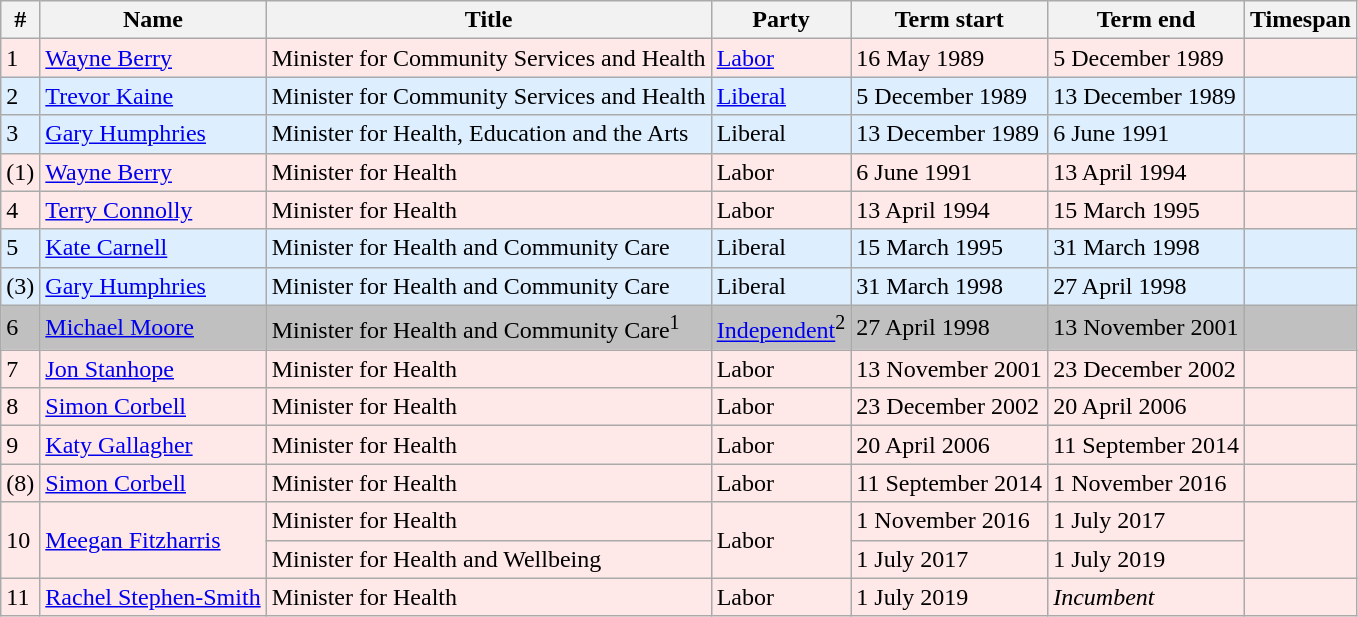<table class="wikitable">
<tr>
<th>#</th>
<th>Name</th>
<th>Title</th>
<th>Party</th>
<th>Term start</th>
<th>Term end</th>
<th>Timespan</th>
</tr>
<tr bgcolor="#FFE8E8">
<td>1</td>
<td><a href='#'>Wayne Berry</a></td>
<td>Minister for Community Services and Health</td>
<td><a href='#'>Labor</a></td>
<td>16 May 1989</td>
<td>5 December 1989</td>
<td></td>
</tr>
<tr bgcolor="#DDEEFF">
<td>2</td>
<td><a href='#'>Trevor Kaine</a></td>
<td>Minister for Community Services and Health</td>
<td><a href='#'>Liberal</a></td>
<td>5 December 1989</td>
<td>13 December 1989</td>
<td></td>
</tr>
<tr bgcolor="#DDEEFF">
<td>3</td>
<td><a href='#'>Gary Humphries</a></td>
<td>Minister for Health, Education and the Arts</td>
<td>Liberal</td>
<td>13 December 1989</td>
<td>6 June 1991</td>
<td></td>
</tr>
<tr bgcolor="#FFE8E8">
<td>(1)</td>
<td><a href='#'>Wayne Berry</a></td>
<td>Minister for Health</td>
<td>Labor</td>
<td>6 June 1991</td>
<td>13 April 1994</td>
<td></td>
</tr>
<tr bgcolor="#FFE8E8">
<td>4</td>
<td><a href='#'>Terry Connolly</a></td>
<td>Minister for Health</td>
<td>Labor</td>
<td>13 April 1994</td>
<td>15 March 1995</td>
<td></td>
</tr>
<tr bgcolor="#DDEEFF">
<td>5</td>
<td><a href='#'>Kate Carnell</a></td>
<td>Minister for Health and Community Care</td>
<td>Liberal</td>
<td>15 March 1995</td>
<td>31 March 1998</td>
<td></td>
</tr>
<tr bgcolor="#DDEEFF">
<td>(3)</td>
<td><a href='#'>Gary Humphries</a></td>
<td>Minister for Health and Community Care</td>
<td>Liberal</td>
<td>31 March 1998</td>
<td>27 April 1998</td>
<td></td>
</tr>
<tr bgcolor=#c0c0c0>
<td>6</td>
<td><a href='#'>Michael Moore</a></td>
<td>Minister for Health and Community Care<sup>1</sup></td>
<td><a href='#'>Independent</a><sup>2</sup></td>
<td>27 April 1998</td>
<td>13 November 2001</td>
<td></td>
</tr>
<tr bgcolor="#FFE8E8">
<td>7</td>
<td><a href='#'>Jon Stanhope</a></td>
<td>Minister for Health</td>
<td>Labor</td>
<td>13 November 2001</td>
<td>23 December 2002</td>
<td></td>
</tr>
<tr bgcolor="#FFE8E8">
<td>8</td>
<td><a href='#'>Simon Corbell</a></td>
<td>Minister for Health</td>
<td>Labor</td>
<td>23 December 2002</td>
<td>20 April 2006</td>
<td></td>
</tr>
<tr bgcolor="#FFE8E8">
<td>9</td>
<td><a href='#'>Katy Gallagher</a></td>
<td>Minister for Health</td>
<td>Labor</td>
<td>20 April 2006</td>
<td>11 September 2014</td>
<td></td>
</tr>
<tr bgcolor="#FFE8E8">
<td>(8)</td>
<td><a href='#'>Simon Corbell</a></td>
<td>Minister for Health</td>
<td>Labor</td>
<td>11 September 2014</td>
<td>1 November 2016</td>
<td></td>
</tr>
<tr bgcolor="#FFE8E8">
<td rowspan="2">10</td>
<td rowspan="2"><a href='#'>Meegan Fitzharris</a></td>
<td>Minister for Health</td>
<td rowspan="2">Labor</td>
<td>1 November 2016</td>
<td>1 July 2017</td>
<td rowspan="2"></td>
</tr>
<tr bgcolor="#FFE8E8">
<td>Minister for Health and Wellbeing</td>
<td>1 July 2017</td>
<td>1 July 2019</td>
</tr>
<tr bgcolor="#FFE8E8">
<td>11</td>
<td><a href='#'>Rachel Stephen-Smith</a></td>
<td>Minister for Health</td>
<td>Labor</td>
<td>1 July 2019</td>
<td><em>Incumbent</em></td>
<td></td>
</tr>
</table>
